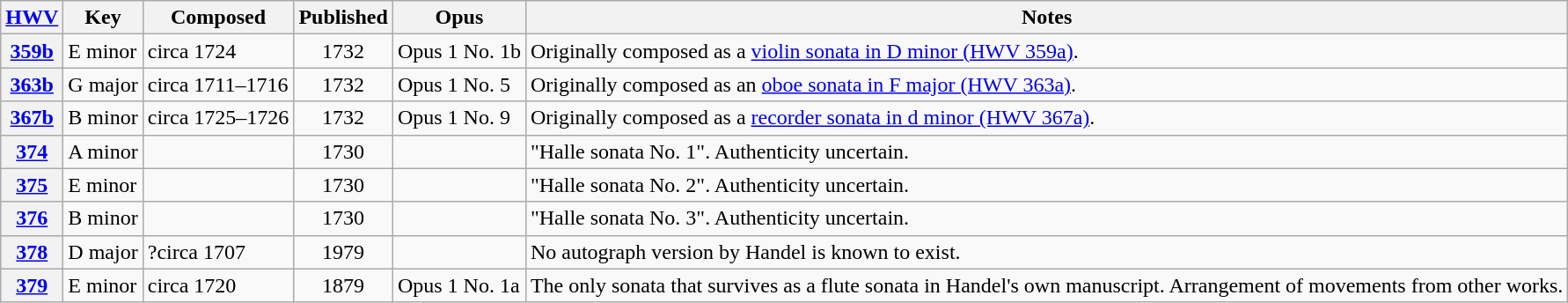<table class="wikitable plainrowheaders sortable">
<tr>
<th scope="col"><a href='#'>HWV</a></th>
<th scope="col">Key</th>
<th scope="col">Composed</th>
<th scope="col">Published</th>
<th scope="col">Opus</th>
<th scope="col" class="unsortable">Notes</th>
</tr>
<tr>
<th scope="row"><a href='#'>359b</a></th>
<td>E minor</td>
<td>circa 1724</td>
<td align="center">1732</td>
<td>Opus 1 No. 1b</td>
<td>Originally composed as a <a href='#'>violin sonata in D minor (HWV 359a)</a>.</td>
</tr>
<tr>
<th scope="row"><a href='#'>363b</a></th>
<td>G major</td>
<td>circa 1711–1716</td>
<td align="center">1732</td>
<td>Opus 1 No. 5</td>
<td>Originally composed as an <a href='#'>oboe sonata in F major (HWV 363a)</a>.</td>
</tr>
<tr>
<th scope="row"><a href='#'>367b</a></th>
<td>B minor</td>
<td>circa 1725–1726</td>
<td align="center">1732</td>
<td>Opus 1 No. 9</td>
<td>Originally composed as a <a href='#'>recorder sonata in d minor (HWV 367a)</a>.</td>
</tr>
<tr>
<th scope="row"><a href='#'>374</a></th>
<td>A minor</td>
<td></td>
<td align="center">1730</td>
<td></td>
<td>"Halle sonata No. 1". Authenticity uncertain.</td>
</tr>
<tr>
<th scope="row"><a href='#'>375</a></th>
<td>E minor</td>
<td></td>
<td align="center">1730</td>
<td></td>
<td>"Halle sonata No. 2". Authenticity uncertain.</td>
</tr>
<tr>
<th scope="row"><a href='#'>376</a></th>
<td>B minor</td>
<td></td>
<td align="center">1730</td>
<td></td>
<td>"Halle sonata No. 3". Authenticity uncertain.</td>
</tr>
<tr>
<th scope="row"><a href='#'>378</a></th>
<td>D major</td>
<td>?circa 1707</td>
<td align="center">1979</td>
<td></td>
<td>No autograph version by Handel is known to exist.</td>
</tr>
<tr>
<th scope="row"><a href='#'>379</a></th>
<td>E minor</td>
<td>circa 1720</td>
<td align="center">1879</td>
<td>Opus 1 No. 1a</td>
<td>The only sonata that survives as a flute sonata in Handel's own manuscript. Arrangement of movements from other works.</td>
</tr>
</table>
